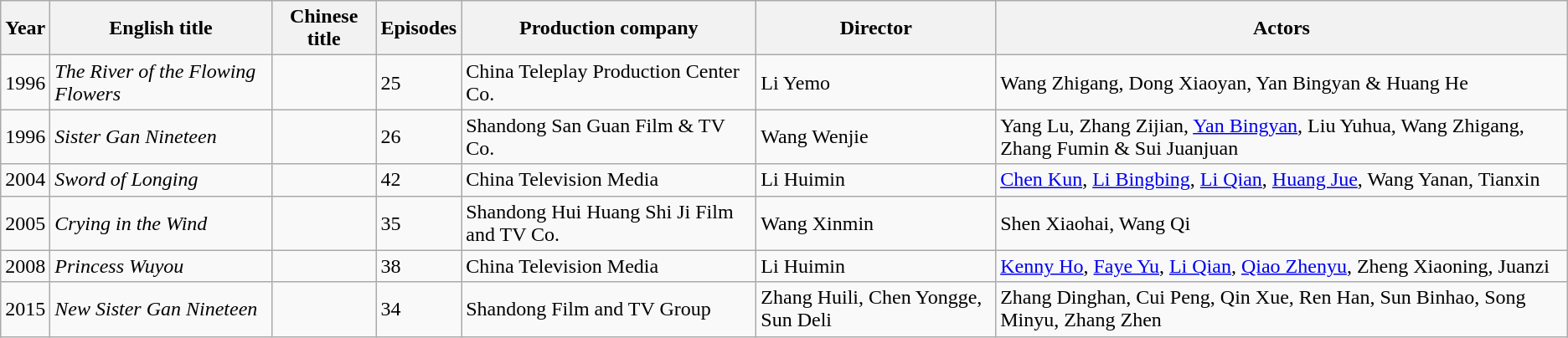<table class="wikitable">
<tr>
<th>Year</th>
<th>English title</th>
<th>Chinese title</th>
<th>Episodes</th>
<th>Production company</th>
<th>Director</th>
<th>Actors</th>
</tr>
<tr>
<td>1996</td>
<td><em>The River of the Flowing Flowers</em></td>
<td></td>
<td>25</td>
<td>China Teleplay Production Center Co.</td>
<td>Li Yemo</td>
<td>Wang Zhigang, Dong Xiaoyan, Yan Bingyan & Huang He</td>
</tr>
<tr>
<td>1996</td>
<td><em>Sister Gan Nineteen</em></td>
<td></td>
<td>26</td>
<td>Shandong San Guan Film & TV Co.</td>
<td>Wang Wenjie</td>
<td>Yang Lu, Zhang Zijian, <a href='#'>Yan Bingyan</a>, Liu Yuhua, Wang Zhigang,  Zhang Fumin & Sui Juanjuan</td>
</tr>
<tr>
<td>2004</td>
<td><em>Sword of Longing</em></td>
<td></td>
<td>42</td>
<td>China Television Media</td>
<td>Li Huimin</td>
<td><a href='#'>Chen Kun</a>, <a href='#'>Li Bingbing</a>, <a href='#'>Li Qian</a>, <a href='#'>Huang Jue</a>, Wang Yanan, Tianxin</td>
</tr>
<tr>
<td>2005</td>
<td><em>Crying in the Wind</em></td>
<td></td>
<td>35</td>
<td>Shandong Hui Huang Shi Ji Film and TV Co.</td>
<td>Wang Xinmin</td>
<td>Shen Xiaohai, Wang Qi</td>
</tr>
<tr>
<td>2008</td>
<td><em>Princess Wuyou</em></td>
<td></td>
<td>38</td>
<td>China Television Media</td>
<td>Li Huimin</td>
<td><a href='#'>Kenny Ho</a>, <a href='#'>Faye Yu</a>, <a href='#'>Li Qian</a>, <a href='#'>Qiao Zhenyu</a>,  Zheng Xiaoning, Juanzi</td>
</tr>
<tr>
<td>2015</td>
<td><em>New Sister Gan Nineteen</em></td>
<td></td>
<td>34</td>
<td>Shandong Film and TV Group</td>
<td>Zhang Huili, Chen Yongge, Sun Deli</td>
<td>Zhang Dinghan, Cui Peng, Qin Xue, Ren Han, Sun Binhao, Song Minyu, Zhang Zhen</td>
</tr>
</table>
